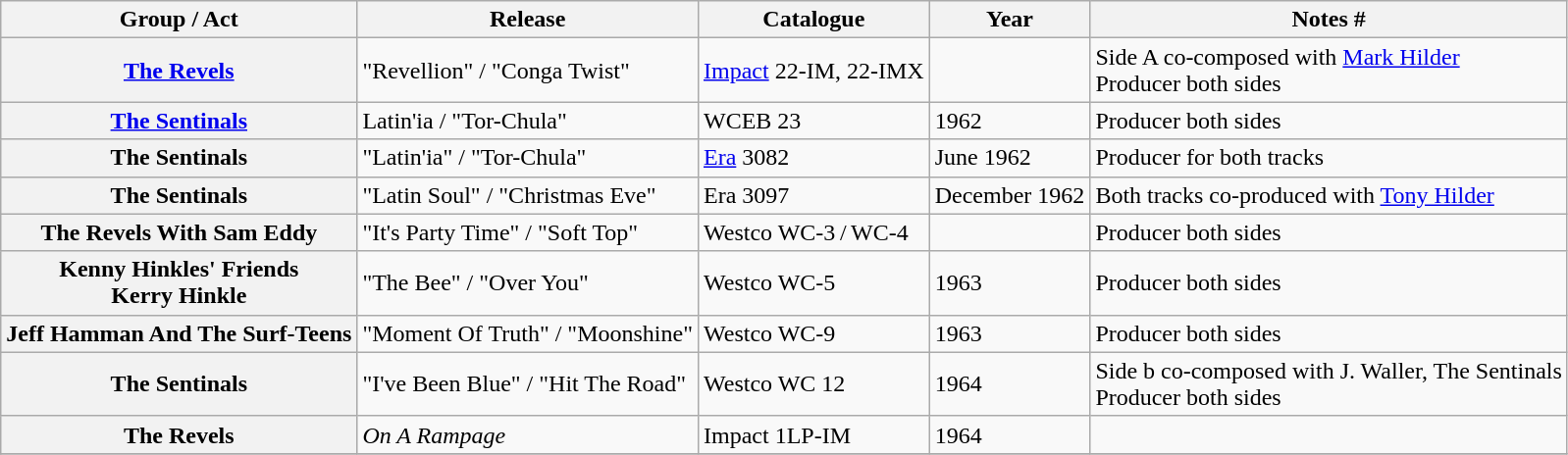<table class="wikitable plainrowheaders sortable">
<tr>
<th scope="col" class="unsortable">Group / Act</th>
<th scope="col">Release</th>
<th scope="col">Catalogue</th>
<th scope="col">Year</th>
<th scope="col" class="unsortable">Notes #</th>
</tr>
<tr>
<th scope="row"><a href='#'>The Revels</a></th>
<td>"Revellion" / "Conga Twist"</td>
<td><a href='#'>Impact</a>  22-IM, 22-IMX</td>
<td></td>
<td>Side A co-composed with <a href='#'>Mark Hilder</a><br>Producer both sides</td>
</tr>
<tr>
<th scope="row"><a href='#'>The Sentinals</a></th>
<td>Latin'ia / "Tor-Chula"</td>
<td>WCEB 23</td>
<td>1962</td>
<td>Producer both sides</td>
</tr>
<tr>
<th scope="row">The Sentinals</th>
<td>"Latin'ia" / "Tor-Chula"</td>
<td><a href='#'>Era</a> 3082</td>
<td>June 1962</td>
<td>Producer for both tracks</td>
</tr>
<tr>
<th scope="row">The Sentinals</th>
<td>"Latin Soul" / "Christmas Eve"</td>
<td>Era 3097</td>
<td>December 1962</td>
<td>Both tracks co-produced with <a href='#'>Tony Hilder</a></td>
</tr>
<tr>
<th scope="row">The Revels With Sam Eddy</th>
<td>"It's Party Time" / "Soft Top"</td>
<td>Westco WC-3 / WC-4</td>
<td></td>
<td>Producer both sides</td>
</tr>
<tr>
<th scope="row">Kenny Hinkles' Friends<br>Kerry Hinkle</th>
<td>"The Bee" / "Over You"</td>
<td>Westco WC-5</td>
<td>1963</td>
<td>Producer both sides</td>
</tr>
<tr>
<th scope="row">Jeff Hamman And The Surf-Teens</th>
<td>"Moment Of Truth" / "Moonshine"</td>
<td>Westco WC-9</td>
<td>1963</td>
<td>Producer both sides</td>
</tr>
<tr>
<th scope="row">The Sentinals</th>
<td>"I've Been Blue" / "Hit The Road"</td>
<td>Westco WC 12</td>
<td>1964</td>
<td>Side b co-composed with J. Waller, The Sentinals<br>Producer both sides</td>
</tr>
<tr>
<th scope="row">The Revels</th>
<td><em>On A Rampage</em></td>
<td>Impact 1LP-IM</td>
<td>1964</td>
<td></td>
</tr>
<tr>
</tr>
</table>
